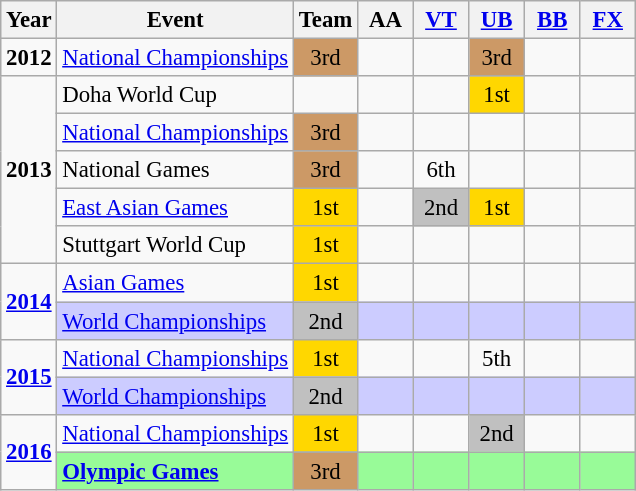<table class="wikitable" style="text-align:center; font-size: 95%;">
<tr>
<th>Year</th>
<th>Event</th>
<th style="width:30px;">Team</th>
<th style="width:30px;">AA</th>
<th style="width:30px;"><a href='#'>VT</a></th>
<th style="width:30px;"><a href='#'>UB</a></th>
<th style="width:30px;"><a href='#'>BB</a></th>
<th style="width:30px;"><a href='#'>FX</a></th>
</tr>
<tr>
<td rowspan="1"><strong>2012</strong></td>
<td align=left><a href='#'>National Championships</a></td>
<td style="background:#c96;">3rd</td>
<td></td>
<td></td>
<td style="background:#c96;">3rd</td>
<td></td>
<td></td>
</tr>
<tr>
<td rowspan="5"><strong>2013</strong></td>
<td align=left>Doha World Cup</td>
<td></td>
<td></td>
<td></td>
<td style="background: gold">1st</td>
<td></td>
<td></td>
</tr>
<tr>
<td align=left><a href='#'>National Championships</a></td>
<td style="background:#c96;">3rd</td>
<td></td>
<td></td>
<td></td>
<td></td>
<td></td>
</tr>
<tr>
<td align=left>National Games</td>
<td style="background:#c96;">3rd</td>
<td></td>
<td>6th</td>
<td></td>
<td></td>
<td></td>
</tr>
<tr>
<td align=left><a href='#'>East Asian Games</a></td>
<td style="background: gold">1st</td>
<td></td>
<td style="background:silver;">2nd</td>
<td style="background: gold">1st</td>
<td></td>
<td></td>
</tr>
<tr>
<td align=left>Stuttgart World Cup</td>
<td style="background: gold">1st</td>
<td></td>
<td></td>
<td></td>
<td></td>
<td></td>
</tr>
<tr>
<td rowspan="2"><strong><a href='#'>2014</a></strong></td>
<td align=left><a href='#'>Asian Games</a></td>
<td style="background: gold">1st</td>
<td></td>
<td></td>
<td></td>
<td></td>
<td></td>
</tr>
<tr bgcolor=#CCCCFF>
<td align=left><a href='#'>World Championships</a></td>
<td style="background:silver;">2nd</td>
<td></td>
<td></td>
<td></td>
<td></td>
<td></td>
</tr>
<tr>
<td rowspan="2"><strong><a href='#'>2015</a></strong></td>
<td align=left><a href='#'>National Championships</a></td>
<td style="background: gold">1st</td>
<td></td>
<td></td>
<td>5th</td>
<td></td>
<td></td>
</tr>
<tr bgcolor=#CCCCFF>
<td align=left><a href='#'>World Championships</a></td>
<td style="background:silver;">2nd</td>
<td></td>
<td></td>
<td></td>
<td></td>
<td></td>
</tr>
<tr>
<td rowspan="2"><strong><a href='#'>2016</a></strong></td>
<td align=left><a href='#'>National Championships</a></td>
<td style="background: gold">1st</td>
<td></td>
<td></td>
<td style="background:silver;">2nd</td>
<td></td>
<td></td>
</tr>
<tr bgcolor=98FB98>
<td align=left><strong><a href='#'>Olympic Games</a></strong></td>
<td style="background:#c96;">3rd</td>
<td></td>
<td></td>
<td></td>
<td></td>
<td></td>
</tr>
</table>
